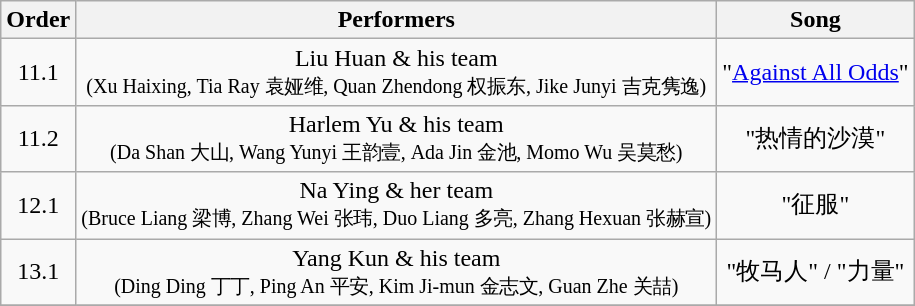<table class="wikitable" style="text-align:center;">
<tr>
<th>Order</th>
<th>Performers</th>
<th>Song</th>
</tr>
<tr>
<td>11.1</td>
<td>Liu Huan & his team <br><small>(Xu Haixing, Tia Ray 袁娅维, Quan Zhendong 权振东, Jike Junyi 吉克隽逸)</small></td>
<td>"<a href='#'>Against All Odds</a>"</td>
</tr>
<tr>
<td>11.2</td>
<td>Harlem Yu & his team <br><small>(Da Shan 大山, Wang Yunyi 王韵壹, Ada Jin 金池, Momo Wu 吴莫愁)</small></td>
<td>"热情的沙漠"</td>
</tr>
<tr>
<td>12.1</td>
<td>Na Ying & her team <br><small>(Bruce Liang 梁博, Zhang Wei 张玮, Duo Liang 多亮, Zhang Hexuan 张赫宣)</small></td>
<td>"征服"</td>
</tr>
<tr>
<td>13.1</td>
<td>Yang Kun & his team <br><small>(Ding Ding 丁丁, Ping An 平安, Kim Ji-mun 金志文, Guan Zhe 关喆)</small></td>
<td>"牧马人" / "力量"</td>
</tr>
<tr>
</tr>
</table>
